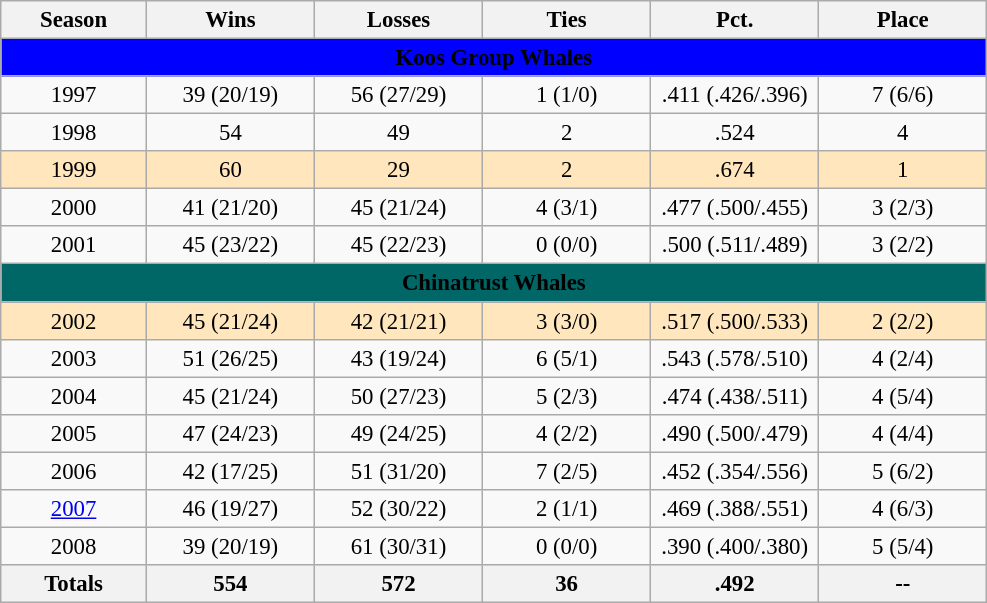<table class=wikitable style="text-align:left; font-size:95%">
<tr>
<th width = "90">Season</th>
<th width = "105">Wins</th>
<th width = "105">Losses</th>
<th width = "105">Ties</th>
<th width = "105">Pct.</th>
<th width = "105">Place</th>
</tr>
<tr bgcolor = "0000FF">
<td colspan = 6 align="center"><span><strong>Koos Group Whales</strong></span></td>
</tr>
<tr>
<td align="center">1997</td>
<td align="center">39 (20/19)</td>
<td align="center">56 (27/29)</td>
<td align="center">1 (1/0)</td>
<td align="center">.411 (.426/.396)</td>
<td align="center">7 (6/6)</td>
</tr>
<tr>
<td align="center">1998</td>
<td align="center">54</td>
<td align="center">49</td>
<td align="center">2</td>
<td align="center">.524</td>
<td align="center">4</td>
</tr>
<tr bgcolor = "FFE6BD">
<td align="center">1999</td>
<td align="center">60</td>
<td align="center">29</td>
<td align="center">2</td>
<td align="center">.674</td>
<td align="center">1</td>
</tr>
<tr>
<td align="center">2000</td>
<td align="center">41 (21/20)</td>
<td align="center">45 (21/24)</td>
<td align="center">4 (3/1)</td>
<td align="center">.477 (.500/.455)</td>
<td align="center">3 (2/3)</td>
</tr>
<tr>
<td align="center">2001</td>
<td align="center">45 (23/22)</td>
<td align="center">45 (22/23)</td>
<td align="center">0 (0/0)</td>
<td align="center">.500 (.511/.489)</td>
<td align="center">3 (2/2)</td>
</tr>
<tr bgcolor = "006666">
<td colspan = 6 align="center"><span><strong>Chinatrust Whales</strong></span></td>
</tr>
<tr bgcolor = "FFE6BD">
<td align="center">2002</td>
<td align="center">45 (21/24)</td>
<td align="center">42 (21/21)</td>
<td align="center">3 (3/0)</td>
<td align="center">.517 (.500/.533)</td>
<td align="center">2 (2/2)</td>
</tr>
<tr>
<td align="center">2003</td>
<td align="center">51 (26/25)</td>
<td align="center">43 (19/24)</td>
<td align="center">6 (5/1)</td>
<td align="center">.543 (.578/.510)</td>
<td align="center">4 (2/4)</td>
</tr>
<tr>
<td align="center">2004</td>
<td align="center">45 (21/24)</td>
<td align="center">50 (27/23)</td>
<td align="center">5 (2/3)</td>
<td align="center">.474 (.438/.511)</td>
<td align="center">4 (5/4)</td>
</tr>
<tr>
<td align="center">2005</td>
<td align="center">47 (24/23)</td>
<td align="center">49 (24/25)</td>
<td align="center">4 (2/2)</td>
<td align="center">.490 (.500/.479)</td>
<td align="center">4 (4/4)</td>
</tr>
<tr>
<td align="center">2006</td>
<td align="center">42 (17/25)</td>
<td align="center">51 (31/20)</td>
<td align="center">7 (2/5)</td>
<td align="center">.452 (.354/.556)</td>
<td align="center">5 (6/2)</td>
</tr>
<tr>
<td align="center"><a href='#'>2007</a></td>
<td align="center">46 (19/27)</td>
<td align="center">52 (30/22)</td>
<td align="center">2 (1/1)</td>
<td align="center">.469 (.388/.551)</td>
<td align="center">4 (6/3)</td>
</tr>
<tr>
<td align="center">2008</td>
<td align="center">39 (20/19)</td>
<td align="center">61 (30/31)</td>
<td align="center">0 (0/0)</td>
<td align="center">.390 (.400/.380)</td>
<td align="center">5 (5/4)</td>
</tr>
<tr>
<th>Totals</th>
<th align="center">554</th>
<th align="center">572</th>
<th align="center">36</th>
<th align="center">.492</th>
<th align="center">--</th>
</tr>
</table>
